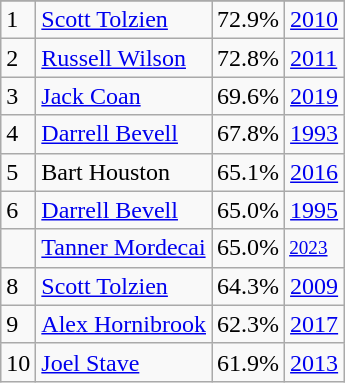<table class="wikitable">
<tr>
</tr>
<tr>
<td>1</td>
<td><a href='#'>Scott Tolzien</a></td>
<td>72.9%</td>
<td><a href='#'>2010</a></td>
</tr>
<tr>
<td>2</td>
<td><a href='#'>Russell Wilson</a></td>
<td>72.8%</td>
<td><a href='#'>2011</a></td>
</tr>
<tr>
<td>3</td>
<td><a href='#'>Jack Coan</a></td>
<td><abbr>69.6%</abbr></td>
<td><a href='#'>2019</a></td>
</tr>
<tr>
<td>4</td>
<td><a href='#'>Darrell Bevell</a></td>
<td>67.8%</td>
<td><a href='#'>1993</a></td>
</tr>
<tr>
<td>5</td>
<td>Bart Houston</td>
<td>65.1%</td>
<td><a href='#'>2016</a></td>
</tr>
<tr>
<td>6</td>
<td><a href='#'>Darrell Bevell</a></td>
<td>65.0%</td>
<td><a href='#'>1995</a></td>
</tr>
<tr>
<td></td>
<td><a href='#'>Tanner Mordecai</a></td>
<td><abbr>65.0%</abbr></td>
<td style="font-size:80%;"><a href='#'>2023</a></td>
</tr>
<tr>
<td>8</td>
<td><a href='#'>Scott Tolzien</a></td>
<td>64.3%</td>
<td><a href='#'>2009</a></td>
</tr>
<tr>
<td>9</td>
<td><a href='#'>Alex Hornibrook</a></td>
<td><abbr>62.3%</abbr></td>
<td><a href='#'>2017</a></td>
</tr>
<tr>
<td>10</td>
<td><a href='#'>Joel Stave</a></td>
<td>61.9%</td>
<td><a href='#'>2013</a></td>
</tr>
</table>
